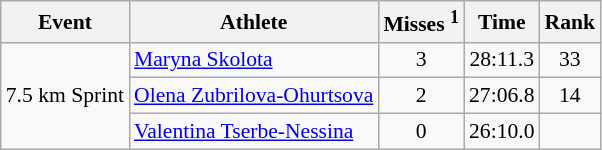<table class="wikitable" style="font-size:90%">
<tr>
<th>Event</th>
<th>Athlete</th>
<th>Misses <sup>1</sup></th>
<th>Time</th>
<th>Rank</th>
</tr>
<tr>
<td rowspan="3">7.5 km Sprint</td>
<td><a href='#'>Maryna Skolota</a></td>
<td align="center">3</td>
<td align="center">28:11.3</td>
<td align="center">33</td>
</tr>
<tr>
<td><a href='#'>Olena Zubrilova-Ohurtsova</a></td>
<td align="center">2</td>
<td align="center">27:06.8</td>
<td align="center">14</td>
</tr>
<tr>
<td><a href='#'>Valentina Tserbe-Nessina</a></td>
<td align="center">0</td>
<td align="center">26:10.0</td>
<td align="center"></td>
</tr>
</table>
